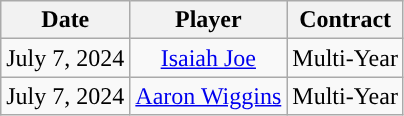<table class="wikitable" style="text-align: center">
<tr>
<th>Date</th>
<th>Player</th>
<th>Contract</th>
</tr>
<tr style="text-align: center">
<td>July 7, 2024</td>
<td><a href='#'>Isaiah Joe</a></td>
<td>Multi-Year</td>
</tr>
<tr style="text-align: center">
<td>July 7, 2024</td>
<td><a href='#'>Aaron Wiggins</a></td>
<td>Multi-Year</td>
</tr>
</table>
